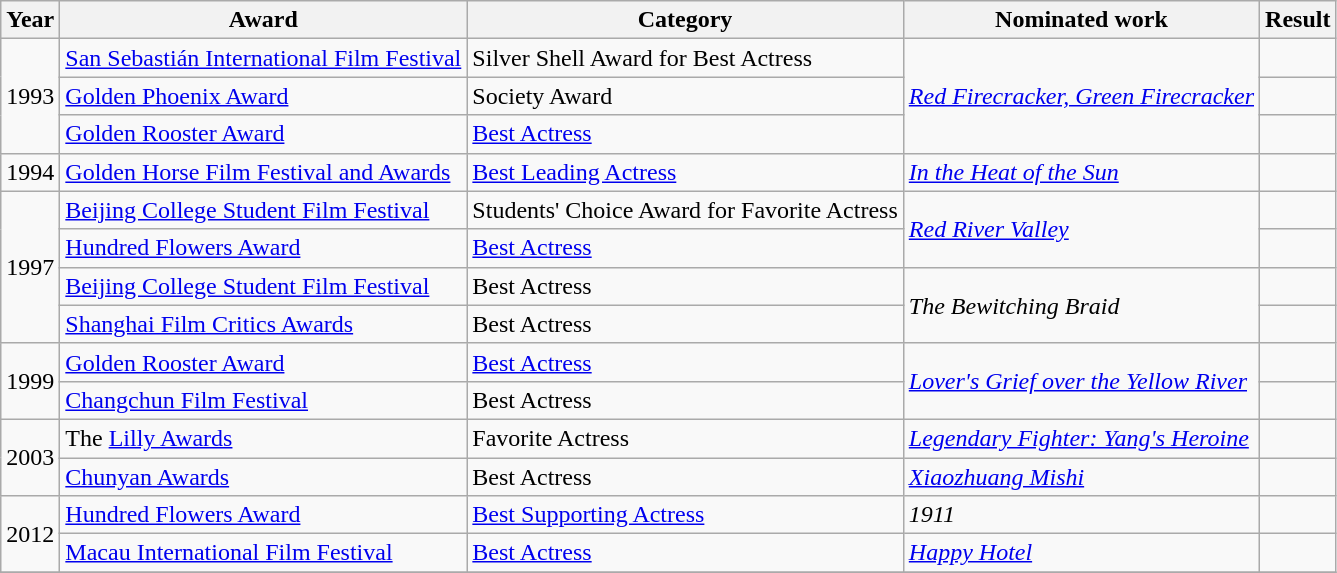<table class="wikitable">
<tr>
<th>Year</th>
<th>Award</th>
<th>Category</th>
<th>Nominated work</th>
<th>Result</th>
</tr>
<tr>
<td rowspan=3>1993</td>
<td><a href='#'>San Sebastián International Film Festival</a></td>
<td>Silver Shell Award for Best Actress</td>
<td rowspan=3><em><a href='#'>Red Firecracker, Green Firecracker</a></em></td>
<td></td>
</tr>
<tr>
<td><a href='#'>Golden Phoenix Award</a></td>
<td>Society Award</td>
<td></td>
</tr>
<tr>
<td><a href='#'>Golden Rooster Award</a></td>
<td><a href='#'>Best Actress</a></td>
<td></td>
</tr>
<tr>
<td>1994</td>
<td><a href='#'>Golden Horse Film Festival and Awards</a></td>
<td><a href='#'>Best Leading Actress</a></td>
<td><em><a href='#'>In the Heat of the Sun</a></em></td>
<td></td>
</tr>
<tr>
<td rowspan=4>1997</td>
<td><a href='#'>Beijing College Student Film Festival</a></td>
<td>Students' Choice Award for Favorite Actress</td>
<td rowspan=2><em><a href='#'>Red River Valley</a></em></td>
<td></td>
</tr>
<tr>
<td><a href='#'>Hundred Flowers Award</a></td>
<td><a href='#'>Best Actress</a></td>
<td></td>
</tr>
<tr>
<td><a href='#'>Beijing College Student Film Festival</a></td>
<td>Best Actress</td>
<td rowspan=2><em>The Bewitching Braid</em></td>
<td></td>
</tr>
<tr>
<td><a href='#'>Shanghai Film Critics Awards</a></td>
<td>Best Actress</td>
<td></td>
</tr>
<tr>
<td rowspan=2>1999</td>
<td><a href='#'>Golden Rooster Award</a></td>
<td><a href='#'>Best Actress</a></td>
<td rowspan=2><em><a href='#'>Lover's Grief over the Yellow River</a></em></td>
<td></td>
</tr>
<tr>
<td><a href='#'>Changchun Film Festival</a></td>
<td>Best Actress</td>
<td></td>
</tr>
<tr>
<td rowspan=2>2003</td>
<td>The <a href='#'>Lilly Awards</a></td>
<td>Favorite Actress</td>
<td><em><a href='#'>Legendary Fighter: Yang's Heroine</a></em></td>
<td></td>
</tr>
<tr>
<td><a href='#'>Chunyan Awards</a></td>
<td>Best Actress</td>
<td><em><a href='#'>Xiaozhuang Mishi</a></em></td>
<td></td>
</tr>
<tr>
<td rowspan=2>2012</td>
<td><a href='#'>Hundred Flowers Award</a></td>
<td><a href='#'>Best Supporting Actress</a></td>
<td><em>1911</em></td>
<td></td>
</tr>
<tr>
<td><a href='#'>Macau International Film Festival</a></td>
<td><a href='#'>Best Actress</a></td>
<td><em><a href='#'>Happy Hotel</a></em></td>
<td></td>
</tr>
<tr>
</tr>
</table>
